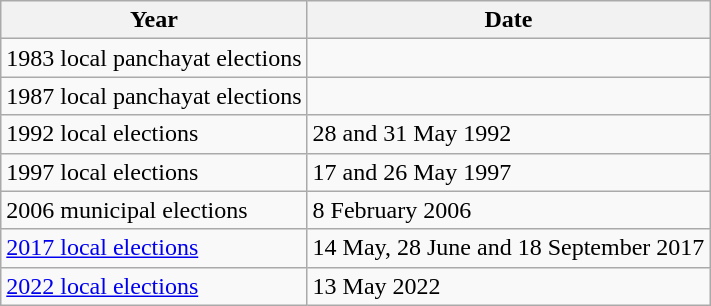<table class="wikitable">
<tr>
<th>Year</th>
<th>Date</th>
</tr>
<tr>
<td>1983 local panchayat elections</td>
<td></td>
</tr>
<tr>
<td>1987 local panchayat elections</td>
<td></td>
</tr>
<tr>
<td>1992 local elections</td>
<td>28 and 31 May 1992</td>
</tr>
<tr>
<td>1997 local elections</td>
<td>17 and 26 May 1997</td>
</tr>
<tr>
<td>2006 municipal elections</td>
<td>8 February 2006</td>
</tr>
<tr>
<td><a href='#'>2017 local elections</a></td>
<td>14 May, 28 June and 18 September 2017</td>
</tr>
<tr>
<td><a href='#'>2022 local elections</a></td>
<td>13 May 2022</td>
</tr>
</table>
